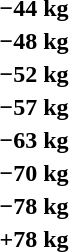<table>
<tr>
<th rowspan=2>−44 kg</th>
<td rowspan=2></td>
<td rowspan=2></td>
<td></td>
</tr>
<tr>
<td></td>
</tr>
<tr>
<th rowspan=2>−48 kg</th>
<td rowspan=2></td>
<td rowspan=2></td>
<td></td>
</tr>
<tr>
<td></td>
</tr>
<tr>
<th rowspan=2>−52 kg</th>
<td rowspan=2></td>
<td rowspan=2></td>
<td></td>
</tr>
<tr>
<td></td>
</tr>
<tr>
<th rowspan=2>−57 kg</th>
<td rowspan=2></td>
<td rowspan=2></td>
<td></td>
</tr>
<tr>
<td></td>
</tr>
<tr>
<th rowspan=2>−63 kg</th>
<td rowspan=2></td>
<td rowspan=2></td>
<td></td>
</tr>
<tr>
<td></td>
</tr>
<tr>
<th rowspan=2>−70 kg</th>
<td rowspan=2></td>
<td rowspan=2></td>
<td></td>
</tr>
<tr>
<td></td>
</tr>
<tr>
<th rowspan=2>−78 kg</th>
<td rowspan=2></td>
<td rowspan=2></td>
<td></td>
</tr>
<tr>
<td></td>
</tr>
<tr>
<th rowspan=2>+78 kg</th>
<td rowspan=2></td>
<td rowspan=2></td>
<td></td>
</tr>
<tr>
<td></td>
</tr>
</table>
